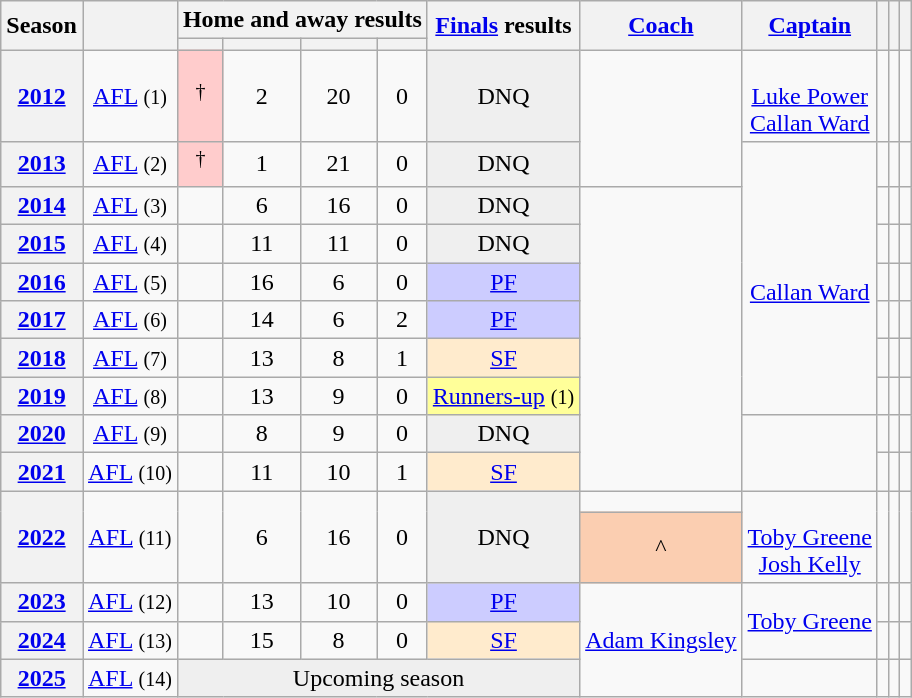<table class="wikitable sortable plainrowheaders" style="text-align:center;">
<tr>
<th scope="col" rowspan=2>Season</th>
<th scope="col" class="unsortable" rowspan=2></th>
<th scope="col" colspan="4">Home and away results</th>
<th scope="col" rowspan=2><a href='#'>Finals</a> results</th>
<th scope="col" rowspan=2><a href='#'>Coach</a></th>
<th scope="col" rowspan=2><a href='#'>Captain</a></th>
<th scope="col" rowspan=2></th>
<th scope="col" rowspan=2></th>
<th scope="col" class="unsortable" rowspan=2></th>
</tr>
<tr>
<th scope="col"></th>
<th scope="col"></th>
<th scope="col"></th>
<th scope="col"></th>
</tr>
<tr>
<th scope="row" style="text-align:center;"><strong><a href='#'>2012</a></strong></th>
<td><a href='#'>AFL</a> <small>(1)</small></td>
<td style="background:#fcc;"><sup>†</sup></td>
<td>2</td>
<td>20</td>
<td>0</td>
<td style="background:#efefef;">DNQ</td>
<td rowspan="2"></td>
<td><br><a href='#'>Luke Power</a><br><a href='#'>Callan Ward</a></td>
<td></td>
<td></td>
<td></td>
</tr>
<tr>
<th scope="row" style="text-align:center;"><strong><a href='#'>2013</a></strong></th>
<td><a href='#'>AFL</a> <small>(2)</small></td>
<td style="background:#fcc;"><sup>†</sup></td>
<td>1</td>
<td>21</td>
<td>0</td>
<td style="background:#efefef;">DNQ</td>
<td rowspan="7"><br><a href='#'>Callan Ward</a></td>
<td></td>
<td></td>
<td></td>
</tr>
<tr>
<th scope="row" style="text-align:center;"><strong><a href='#'>2014</a></strong></th>
<td><a href='#'>AFL</a> <small>(3)</small></td>
<td></td>
<td>6</td>
<td>16</td>
<td>0</td>
<td style="background:#efefef;">DNQ</td>
<td rowspan="8"></td>
<td></td>
<td></td>
<td></td>
</tr>
<tr>
<th scope="row" style="text-align:center;"><strong><a href='#'>2015</a></strong></th>
<td><a href='#'>AFL</a> <small>(4)</small></td>
<td></td>
<td>11</td>
<td>11</td>
<td>0</td>
<td style="background:#efefef;">DNQ</td>
<td></td>
<td></td>
<td></td>
</tr>
<tr>
<th scope="row" style="text-align:center;"><strong><a href='#'>2016</a></strong></th>
<td><a href='#'>AFL</a> <small>(5)</small></td>
<td></td>
<td>16</td>
<td>6</td>
<td>0</td>
<td style="background:#ccf;"><a href='#'>PF</a></td>
<td></td>
<td></td>
<td></td>
</tr>
<tr>
<th scope="row" style="text-align:center;"><strong><a href='#'>2017</a></strong></th>
<td><a href='#'>AFL</a> <small>(6)</small></td>
<td></td>
<td>14</td>
<td>6</td>
<td>2</td>
<td style="background:#ccf;"><a href='#'>PF</a></td>
<td></td>
<td></td>
<td></td>
</tr>
<tr>
<th scope="row" style="text-align:center;"><strong><a href='#'>2018</a></strong></th>
<td><a href='#'>AFL</a> <small>(7)</small></td>
<td></td>
<td>13</td>
<td>8</td>
<td>1</td>
<td style="background:#ffebcd;"><a href='#'>SF</a></td>
<td></td>
<td></td>
<td></td>
</tr>
<tr>
<th scope="row" style="text-align:center;"><strong><a href='#'>2019</a></strong></th>
<td><a href='#'>AFL</a> <small>(8)</small></td>
<td></td>
<td>13</td>
<td>9</td>
<td>0</td>
<td style="background:#ff9;"><a href='#'>Runners-up</a> <small>(1)</small></td>
<td></td>
<td></td>
<td></td>
</tr>
<tr>
<th scope="row" style="text-align:center;"><strong><a href='#'>2020</a></strong></th>
<td><a href='#'>AFL</a> <small>(9)</small></td>
<td></td>
<td>8</td>
<td>9</td>
<td>0</td>
<td style="background:#efefef;">DNQ</td>
<td rowspan="2"></td>
<td></td>
<td></td>
<td></td>
</tr>
<tr>
<th scope="row" style="text-align:center;"><strong><a href='#'>2021</a></strong></th>
<td><a href='#'>AFL</a> <small>(10)</small></td>
<td></td>
<td>11</td>
<td>10</td>
<td>1</td>
<td style="background:#ffebcd;"><a href='#'>SF</a></td>
<td></td>
<td></td>
<td></td>
</tr>
<tr>
<th scope="row" rowspan="2" style="text-align:center;"><strong><a href='#'>2022</a></strong></th>
<td rowspan="2"><a href='#'>AFL</a> <small>(11)</small></td>
<td rowspan="2"></td>
<td rowspan="2">6</td>
<td rowspan="2">16</td>
<td rowspan="2">0</td>
<td rowspan="2" style="background:#efefef;">DNQ</td>
<td rowspan="1"></td>
<td rowspan="2"><br><a href='#'>Toby Greene</a><br><a href='#'>Josh Kelly</a></td>
<td rowspan="2"></td>
<td rowspan="2"></td>
<td rowspan="2"></td>
</tr>
<tr>
<td style="background:#FBCEB1;">^</td>
</tr>
<tr>
<th scope="row" style="text-align:center;"><strong><a href='#'>2023</a></strong></th>
<td><a href='#'>AFL</a> <small>(12)</small></td>
<td></td>
<td>13</td>
<td>10</td>
<td>0</td>
<td style="background:#ccf;"><a href='#'>PF</a></td>
<td rowspan="3"><a href='#'>Adam Kingsley</a></td>
<td rowspan="2"><a href='#'>Toby Greene</a></td>
<td></td>
<td></td>
<td></td>
</tr>
<tr>
<th scope="row" style="text-align:center;"><strong><a href='#'>2024</a></strong></th>
<td><a href='#'>AFL</a> <small>(13)</small></td>
<td></td>
<td>15</td>
<td>8</td>
<td>0</td>
<td style="background:#ffebcd;"><a href='#'>SF</a></td>
<td></td>
<td></td>
<td></td>
</tr>
<tr>
<th scope="row" style="text-align:center;"><strong><a href='#'>2025</a></strong></th>
<td><a href='#'>AFL</a> <small>(14)</small></td>
<td colspan="5" style="background:#efefef;">Upcoming season</td>
<td></td>
<td></td>
<td></td>
<td></td>
</tr>
</table>
